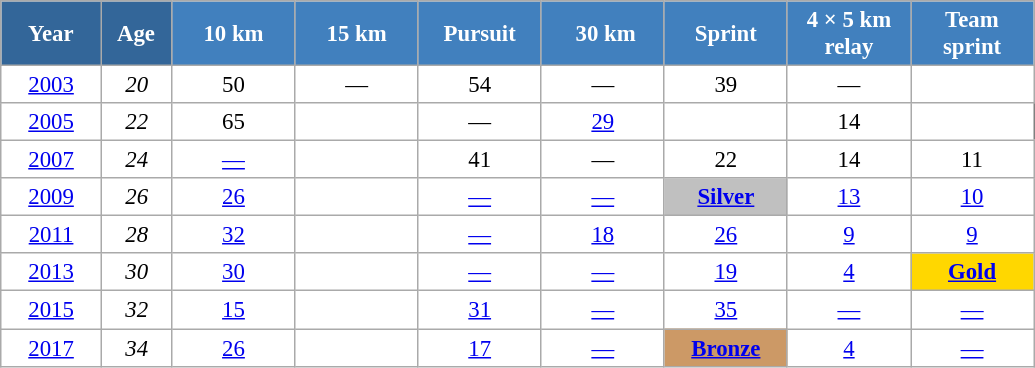<table class="wikitable" style="font-size:95%; text-align:center; border:grey solid 1px; border-collapse:collapse; background:#ffffff;">
<tr>
<th style="background-color:#369; color:white; width:60px;"> Year </th>
<th style="background-color:#369; color:white; width:40px;"> Age </th>
<th style="background-color:#4180be; color:white; width:75px;"> 10 km </th>
<th style="background-color:#4180be; color:white; width:75px;"> 15 km </th>
<th style="background-color:#4180be; color:white; width:75px;"> Pursuit </th>
<th style="background-color:#4180be; color:white; width:75px;"> 30 km</th>
<th style="background-color:#4180be; color:white; width:75px;"> Sprint </th>
<th style="background-color:#4180be; color:white; width:75px;"> 4 × 5 km <br> relay </th>
<th style="background-color:#4180be; color:white; width:75px;"> Team <br> sprint </th>
</tr>
<tr>
<td><a href='#'>2003</a></td>
<td><em>20</em></td>
<td>50</td>
<td>—</td>
<td>54</td>
<td>—</td>
<td>39</td>
<td>—</td>
<td></td>
</tr>
<tr>
<td><a href='#'>2005</a></td>
<td><em>22</em></td>
<td>65</td>
<td></td>
<td>—</td>
<td><a href='#'>29</a></td>
<td></td>
<td>14</td>
</tr>
<tr>
<td><a href='#'>2007</a></td>
<td><em>24</em></td>
<td><a href='#'>—</a></td>
<td></td>
<td>41</td>
<td>—</td>
<td>22</td>
<td>14</td>
<td>11</td>
</tr>
<tr>
<td><a href='#'>2009</a></td>
<td><em>26</em></td>
<td><a href='#'>26</a></td>
<td></td>
<td><a href='#'>—</a></td>
<td><a href='#'>—</a></td>
<td style="background:silver"><a href='#'><strong>Silver</strong></a></td>
<td><a href='#'>13</a></td>
<td><a href='#'>10</a></td>
</tr>
<tr>
<td><a href='#'>2011</a></td>
<td><em>28</em></td>
<td><a href='#'>32</a></td>
<td></td>
<td><a href='#'>—</a></td>
<td><a href='#'>18</a></td>
<td><a href='#'>26</a></td>
<td><a href='#'>9</a></td>
<td><a href='#'>9</a></td>
</tr>
<tr>
<td><a href='#'>2013</a></td>
<td><em>30</em></td>
<td><a href='#'>30</a></td>
<td></td>
<td><a href='#'>—</a></td>
<td><a href='#'>—</a></td>
<td><a href='#'>19</a></td>
<td><a href='#'>4</a></td>
<td style="background:gold"><a href='#'><strong>Gold</strong></a></td>
</tr>
<tr>
<td><a href='#'>2015</a></td>
<td><em>32</em></td>
<td><a href='#'>15</a></td>
<td></td>
<td><a href='#'>31</a></td>
<td><a href='#'>—</a></td>
<td><a href='#'>35</a></td>
<td><a href='#'>—</a></td>
<td><a href='#'>—</a></td>
</tr>
<tr>
<td><a href='#'>2017</a></td>
<td><em>34</em></td>
<td><a href='#'>26</a></td>
<td></td>
<td><a href='#'>17</a></td>
<td><a href='#'>—</a></td>
<td style="background:#c96"><a href='#'><strong>Bronze</strong></a></td>
<td><a href='#'>4</a></td>
<td><a href='#'>—</a></td>
</tr>
</table>
